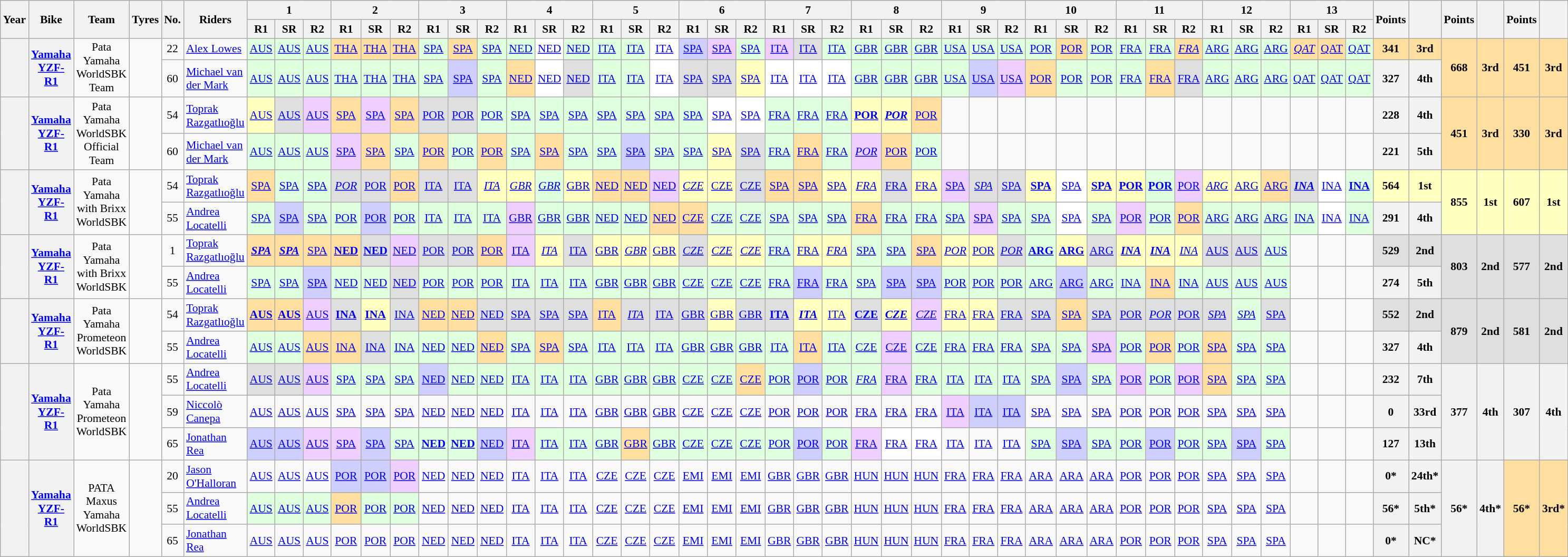<table class="wikitable sticky-table-col1" style="text-align:center; font-size:90%;">
<tr>
<th rowspan="2">Year</th>
<th rowspan="2">Bike</th>
<th rowspan="2">Team</th>
<th rowspan="2">Tyres</th>
<th rowspan="2">No.</th>
<th rowspan="2">Riders</th>
<th colspan="3">1</th>
<th colspan="3">2</th>
<th colspan="3">3</th>
<th colspan="3">4</th>
<th colspan="3">5</th>
<th colspan="3">6</th>
<th colspan="3">7</th>
<th colspan="3">8</th>
<th colspan="3">9</th>
<th colspan="3">10</th>
<th colspan="3">11</th>
<th colspan="3">12</th>
<th colspan="3">13</th>
<th rowspan="2">Points</th>
<th rowspan="2"></th>
<th rowspan="2">Points</th>
<th rowspan="2"></th>
<th rowspan="2">Points</th>
<th rowspan="2"></th>
</tr>
<tr>
<th>R1</th>
<th>SR</th>
<th>R2</th>
<th>R1</th>
<th>SR</th>
<th>R2</th>
<th>R1</th>
<th>SR</th>
<th>R2</th>
<th>R1</th>
<th>SR</th>
<th>R2</th>
<th>R1</th>
<th>SR</th>
<th>R2</th>
<th>R1</th>
<th>SR</th>
<th>R2</th>
<th>R1</th>
<th>SR</th>
<th>R2</th>
<th>R1</th>
<th>SR</th>
<th>R2</th>
<th>R1</th>
<th>SR</th>
<th>R2</th>
<th>R1</th>
<th>SR</th>
<th>R2</th>
<th>R1</th>
<th>SR</th>
<th>R2</th>
<th>R1</th>
<th>SR</th>
<th>R2</th>
<th>R1</th>
<th>SR</th>
<th>R2</th>
</tr>
<tr>
<th rowspan="2"></th>
<th rowspan="2"><a href='#'>Yamaha YZF-R1</a></th>
<td rowspan="2">Pata Yamaha WorldSBK Team</td>
<td rowspan="2"></td>
<td>22</td>
<td style="text-align:left;"> <a href='#'>Alex Lowes</a></td>
<td style="background:#dfffdf;"><a href='#'>AUS</a><br></td>
<td style="background:#dfffdf;"><a href='#'>AUS</a><br></td>
<td style="background:#dfffdf;"><a href='#'>AUS</a><br></td>
<td style="background:#ffdf9f;"><a href='#'>THA</a><br></td>
<td style="background:#ffdf9f;"><a href='#'>THA</a><br></td>
<td style="background:#ffdf9f;"><a href='#'>THA</a><br></td>
<td style="background:#dfffdf;"><a href='#'>SPA</a><br></td>
<td style="background:#ffdf9f;"><a href='#'>SPA</a><br></td>
<td style="background:#dfffdf;"><a href='#'>SPA</a><br></td>
<td style="background:#dfffdf;"><a href='#'>NED</a><br></td>
<td style="background:#ffffff;"><a href='#'>NED</a><br></td>
<td style="background:#dfffdf;"><a href='#'>NED</a><br></td>
<td style="background:#dfffdf;"><a href='#'>ITA</a><br></td>
<td style="background:#dfffdf;"><a href='#'>ITA</a><br></td>
<td style="background:#ffffff;"><a href='#'>ITA</a><br></td>
<td style="background:#cfcfff;"><a href='#'>SPA</a><br></td>
<td style="background:#efcfff;"><a href='#'>SPA</a><br></td>
<td style="background:#dfffdf;"><a href='#'>SPA</a><br></td>
<td style="background:#efcfff;"><a href='#'>ITA</a><br></td>
<td style="background:#dfdfdf;"><a href='#'>ITA</a><br></td>
<td style="background:#dfffdf;"><a href='#'>ITA</a><br></td>
<td style="background:#dfffdf;"><a href='#'>GBR</a><br></td>
<td style="background:#dfffdf;"><a href='#'>GBR</a><br></td>
<td style="background:#dfffdf;"><a href='#'>GBR</a><br></td>
<td style="background:#dfffdf;"><a href='#'>USA</a><br></td>
<td style="background:#dfffdf;"><a href='#'>USA</a><br></td>
<td style="background:#dfffdf;"><a href='#'>USA</a><br></td>
<td style="background:#dfffdf;"><a href='#'>POR</a><br></td>
<td style="background:#ffdf9f;"><a href='#'>POR</a><br></td>
<td style="background:#dfffdf;"><a href='#'>POR</a><br></td>
<td style="background:#dfffdf;"><a href='#'>FRA</a><br></td>
<td style="background:#dfffdf;"><a href='#'>FRA</a><br></td>
<td style="background:#ffdf9f;"><em><a href='#'>FRA</a></em><br></td>
<td style="background:#dfffdf;"><a href='#'>ARG</a><br></td>
<td style="background:#dfffdf;"><a href='#'>ARG</a><br></td>
<td style="background:#dfffdf;"><a href='#'>ARG</a><br></td>
<td style="background:#ffdf9f;"><em><a href='#'>QAT</a></em><br></td>
<td style="background:#ffdf9f;"><a href='#'>QAT</a><br></td>
<td style="background:#dfffdf;"><a href='#'>QAT</a><br></td>
<th style="background:#FFDF9F;">341</th>
<th style="background:#FFDF9F;">3rd</th>
<th rowspan="2" style="background:#FFDF9F;">668</th>
<th rowspan="2" style="background:#FFDF9F;">3rd</th>
<th rowspan="2" style="background:#FFDF9F;">451</th>
<th rowspan="2" style="background:#FFDF9F;">3rd</th>
</tr>
<tr>
<td>60</td>
<td style="text-align:left;"> <a href='#'>Michael van der Mark</a></td>
<td style="background:#dfffdf;"><a href='#'>AUS</a><br></td>
<td style="background:#dfffdf;"><a href='#'>AUS</a><br></td>
<td style="background:#dfffdf;"><a href='#'>AUS</a><br></td>
<td style="background:#dfffdf;"><a href='#'>THA</a><br></td>
<td style="background:#dfffdf;"><a href='#'>THA</a><br></td>
<td style="background:#dfffdf;"><a href='#'>THA</a><br></td>
<td style="background:#dfffdf;"><a href='#'>SPA</a><br></td>
<td style="background:#cfcfff;"><a href='#'>SPA</a><br></td>
<td style="background:#dfffdf;"><a href='#'>SPA</a><br></td>
<td style="background:#ffdf9f;"><a href='#'>NED</a><br></td>
<td style="background:#ffffff;"><a href='#'>NED</a><br></td>
<td style="background:#dfdfdf;"><a href='#'>NED</a><br></td>
<td style="background:#dfffdf;"><a href='#'>ITA</a><br></td>
<td style="background:#dfffdf;"><a href='#'>ITA</a><br></td>
<td style="background:#ffffff;"><a href='#'>ITA</a><br></td>
<td style="background:#dfdfdf;"><a href='#'>SPA</a><br></td>
<td style="background:#dfdfdf;"><a href='#'>SPA</a><br></td>
<td style="background:#ffffbf;"><a href='#'>SPA</a><br></td>
<td style="background:#ffffff;"><a href='#'>ITA</a><br></td>
<td style="background:#ffffff;"><a href='#'>ITA</a><br></td>
<td style="background:#ffffff;"><a href='#'>ITA</a><br></td>
<td style="background:#dfffdf;"><a href='#'>GBR</a><br></td>
<td style="background:#dfffdf;"><a href='#'>GBR</a><br></td>
<td style="background:#dfffdf;"><a href='#'>GBR</a><br></td>
<td style="background:#dfffdf;"><a href='#'>USA</a><br></td>
<td style="background:#cfcfff;"><a href='#'>USA</a><br></td>
<td style="background:#efcfff;"><a href='#'>USA</a><br></td>
<td style="background:#ffdf9f;"><a href='#'>POR</a><br></td>
<td style="background:#dfffdf;"><a href='#'>POR</a><br></td>
<td style="background:#dfffdf;"><a href='#'>POR</a><br></td>
<td style="background:#dfffdf;"><a href='#'>FRA</a><br></td>
<td style="background:#ffdf9f;"><a href='#'>FRA</a><br></td>
<td style="background:#dfdfdf;"><a href='#'>FRA</a><br></td>
<td style="background:#dfffdf;"><a href='#'>ARG</a><br></td>
<td style="background:#dfffdf;"><a href='#'>ARG</a><br></td>
<td style="background:#dfffdf;"><a href='#'>ARG</a><br></td>
<td style="background:#dfffdf;"><a href='#'>QAT</a><br></td>
<td style="background:#dfffdf;"><a href='#'>QAT</a><br></td>
<td style="background:#dfffdf;"><a href='#'>QAT</a><br></td>
<th>327</th>
<th>4th</th>
</tr>
<tr>
<th rowspan="2"></th>
<th rowspan="2"><a href='#'>Yamaha YZF-R1</a></th>
<td rowspan="2">Pata Yamaha WorldSBK Official Team</td>
<td rowspan="2"></td>
<td>54</td>
<td style="text-align:left;"> <a href='#'>Toprak Razgatlıoğlu</a></td>
<td style="background:#ffffbf;"><a href='#'>AUS</a><br></td>
<td style="background:#dfdfdf;"><a href='#'>AUS</a><br></td>
<td style="background:#efcfff;"><a href='#'>AUS</a><br></td>
<td style="background:#ffdf9f;"><a href='#'>SPA</a><br></td>
<td style="background:#efcfff;"><a href='#'>SPA</a><br></td>
<td style="background:#ffdf9f;"><a href='#'>SPA</a><br></td>
<td style="background:#dfdfdf;"><a href='#'>POR</a><br></td>
<td style="background:#dfdfdf;"><a href='#'>POR</a><br></td>
<td style="background:#dfffdf;"><a href='#'>POR</a><br></td>
<td style="background:#dfffdf;"><a href='#'>SPA</a><br></td>
<td style="background:#dfffdf;"><a href='#'>SPA</a><br></td>
<td style="background:#dfffdf;"><a href='#'>SPA</a><br></td>
<td style="background:#dfffdf;"><a href='#'>SPA</a><br></td>
<td style="background:#dfffdf;"><a href='#'>SPA</a><br></td>
<td style="background:#dfffdf;"><a href='#'>SPA</a><br></td>
<td style="background:#dfffdf;"><a href='#'>SPA</a><br></td>
<td style="background:#ffffff;"><a href='#'>SPA</a><br></td>
<td style="background:#ffffff;"><a href='#'>SPA</a><br></td>
<td style="background:#dfffdf;"><a href='#'>FRA</a><br></td>
<td style="background:#dfffdf;"><a href='#'>FRA</a><br></td>
<td style="background:#dfffdf;"><a href='#'>FRA</a><br></td>
<td style="background:#ffffbf;"><strong><a href='#'>POR</a></strong><br></td>
<td style="background:#ffffbf;"><strong><em><a href='#'>POR</a></em></strong><br></td>
<td style="background:#ffdf9f;"><a href='#'>POR</a><br></td>
<td></td>
<td></td>
<td></td>
<td></td>
<td></td>
<td></td>
<td></td>
<td></td>
<td></td>
<td></td>
<td></td>
<td></td>
<td></td>
<td></td>
<td></td>
<th>228</th>
<th>4th</th>
<th rowspan="2" style="background:#FFDF9F;">451</th>
<th rowspan="2" style="background:#FFDF9F;">3rd</th>
<th rowspan="2" style="background:#FFDF9F;">330</th>
<th rowspan="2" style="background:#FFDF9F;">3rd</th>
</tr>
<tr>
<td>60</td>
<td style="text-align:left;"> <a href='#'>Michael van der Mark</a></td>
<td style="background:#dfffdf;"><a href='#'>AUS</a><br></td>
<td style="background:#dfffdf;"><a href='#'>AUS</a><br></td>
<td style="background:#dfffdf;"><a href='#'>AUS</a><br></td>
<td style="background:#efcfff;"><a href='#'>SPA</a><br></td>
<td style="background:#ffdf9f;"><a href='#'>SPA</a><br></td>
<td style="background:#dfffdf;"><a href='#'>SPA</a><br></td>
<td style="background:#ffdf9f;"><a href='#'>POR</a><br></td>
<td style="background:#dfffdf;"><a href='#'>POR</a><br></td>
<td style="background:#ffdf9f;"><a href='#'>POR</a><br></td>
<td style="background:#dfffdf;"><a href='#'>SPA</a><br></td>
<td style="background:#ffdf9f;"><a href='#'>SPA</a><br></td>
<td style="background:#dfffdf;"><a href='#'>SPA</a><br></td>
<td style="background:#dfffdf;"><a href='#'>SPA</a><br></td>
<td style="background:#cfcfff;"><a href='#'>SPA</a><br></td>
<td style="background:#dfffdf;"><a href='#'>SPA</a><br></td>
<td style="background:#dfffdf;"><a href='#'>SPA</a><br></td>
<td style="background:#ffffbf;"><a href='#'>SPA</a><br></td>
<td style="background:#dfdfdf;"><a href='#'>SPA</a><br></td>
<td style="background:#dfffdf;"><a href='#'>FRA</a><br></td>
<td style="background:#ffdf9f;"><a href='#'>FRA</a><br></td>
<td style="background:#dfffdf;"><a href='#'>FRA</a><br></td>
<td style="background:#efcfff;"><em><a href='#'>POR</a></em><br></td>
<td style="background:#ffdf9f;"><a href='#'>POR</a><br></td>
<td style="background:#dfffdf;"><a href='#'>POR</a><br></td>
<td></td>
<td></td>
<td></td>
<td></td>
<td></td>
<td></td>
<td></td>
<td></td>
<td></td>
<td></td>
<td></td>
<td></td>
<td></td>
<td></td>
<td></td>
<th>221</th>
<th>5th</th>
</tr>
<tr>
<th rowspan="2"></th>
<th rowspan="2"><a href='#'>Yamaha YZF-R1</a></th>
<td rowspan="2">Pata Yamaha with Brixx WorldSBK</td>
<td rowspan="2"></td>
<td>54</td>
<td style="text-align:left;"> <a href='#'>Toprak Razgatlıoğlu</a></td>
<td style="background:#ffdf9f;"><a href='#'>SPA</a><br></td>
<td style="background:#dfffdf;"><a href='#'>SPA</a><br></td>
<td style="background:#dfffdf;"><a href='#'>SPA</a><br></td>
<td style="background:#dfdfdf;"><em><a href='#'>POR</a></em><br></td>
<td style="background:#dfdfdf;"><a href='#'>POR</a><br></td>
<td style="background:#ffdf9f;"><a href='#'>POR</a><br></td>
<td style="background:#dfdfdf;"><a href='#'>ITA</a><br></td>
<td style="background:#dfdfdf;"><a href='#'>ITA</a><br></td>
<td style="background:#ffffbf;"><em><a href='#'>ITA</a></em><br></td>
<td style="background:#ffffbf;"><em><a href='#'>GBR</a></em><br></td>
<td style="background:#dfffdf;"><em><a href='#'>GBR</a></em><br></td>
<td style="background:#ffffbf;"><a href='#'>GBR</a><br></td>
<td style="background:#ffdf9f;"><a href='#'>NED</a><br></td>
<td style="background:#ffdf9f;"><a href='#'>NED</a><br></td>
<td style="background:#efcfff;"><a href='#'>NED</a><br></td>
<td style="background:#ffffbf;"><em><a href='#'>CZE</a></em><br></td>
<td style="background:#ffffbf;"><a href='#'>CZE</a><br></td>
<td style="background:#dfdfdf;"><a href='#'>CZE</a><br></td>
<td style="background:#ffdf9f;"><a href='#'>SPA</a><br></td>
<td style="background:#ffdf9f;"><a href='#'>SPA</a><br></td>
<td style="background:#ffffbf;"><a href='#'>SPA</a><br></td>
<td style="background:#ffffbf;"><em><a href='#'>FRA</a></em><br></td>
<td style="background:#dfdfdf;"><a href='#'>FRA</a><br></td>
<td style="background:#ffffbf;"><a href='#'>FRA</a><br></td>
<td style="background:#efcfff;"><a href='#'>SPA</a><br></td>
<td style="background:#dfdfdf;"><em><a href='#'>SPA</a></em><br></td>
<td style="background:#dfdfdf;"><a href='#'>SPA</a><br></td>
<td style="background:#ffffbf;"><strong><a href='#'>SPA</a></strong><br></td>
<td style="background:#ffffff;"><a href='#'>SPA</a><br></td>
<td style="background:#ffffbf;"><strong><a href='#'>SPA</a></strong><br></td>
<td style="background:#ffffbf;"><strong><a href='#'>POR</a></strong><br></td>
<td style="background:#dfffdf;"><strong><a href='#'>POR</a></strong><br></td>
<td style="background:#efcfff;"><a href='#'>POR</a><br></td>
<td style="background:#ffffbf;"><em><a href='#'>ARG</a></em><br></td>
<td style="background:#ffffbf;"><a href='#'>ARG</a><br></td>
<td style="background:#ffdf9f;"><a href='#'>ARG</a><br></td>
<td style="background:#dfdfdf;"><strong><em><a href='#'>INA</a></em></strong><br></td>
<td style="background:#ffffff;"><a href='#'>INA</a><br></td>
<td style="background:#dfffdf;"><strong><a href='#'>INA</a></strong><br></td>
<th style="background:#FFFFBF;">564</th>
<th style="background:#FFFFBF;">1st</th>
<th rowspan="2" style="background:#FFFFBF;">855</th>
<th rowspan="2" style="background:#FFFFBF;">1st</th>
<th rowspan="2" style="background:#FFFFBF;">607</th>
<th rowspan="2" style="background:#FFFFBF;">1st</th>
</tr>
<tr>
<td>55</td>
<td style="text-align:left;"> <a href='#'>Andrea Locatelli</a></td>
<td style="background:#dfffdf;"><a href='#'>SPA</a><br></td>
<td style="background:#cfcfff;"><a href='#'>SPA</a><br></td>
<td style="background:#dfffdf;"><a href='#'>SPA</a><br></td>
<td style="background:#dfffdf;"><a href='#'>POR</a><br></td>
<td style="background:#cfcfff;"><a href='#'>POR</a><br></td>
<td style="background:#dfffdf;"><a href='#'>POR</a><br></td>
<td style="background:#dfffdf;"><a href='#'>ITA</a><br></td>
<td style="background:#dfffdf;"><a href='#'>ITA</a><br></td>
<td style="background:#dfffdf;"><a href='#'>ITA</a><br></td>
<td style="background:#efcfff;"><a href='#'>GBR</a><br></td>
<td style="background:#dfffdf;"><a href='#'>GBR</a><br></td>
<td style="background:#dfffdf;"><a href='#'>GBR</a><br></td>
<td style="background:#dfffdf;"><a href='#'>NED</a><br></td>
<td style="background:#dfffdf;"><a href='#'>NED</a><br></td>
<td style="background:#ffdf9f;"><a href='#'>NED</a><br></td>
<td style="background:#ffdf9f;"><a href='#'>CZE</a><br></td>
<td style="background:#dfffdf;"><a href='#'>CZE</a><br></td>
<td style="background:#dfffdf;"><a href='#'>CZE</a><br></td>
<td style="background:#dfffdf;"><a href='#'>SPA</a><br></td>
<td style="background:#dfffdf;"><a href='#'>SPA</a><br></td>
<td style="background:#dfffdf;"><a href='#'>SPA</a><br></td>
<td style="background:#ffdf9f;"><a href='#'>FRA</a><br></td>
<td style="background:#dfffdf;"><a href='#'>FRA</a><br></td>
<td style="background:#dfffdf;"><a href='#'>FRA</a><br></td>
<td style="background:#dfffdf;"><a href='#'>SPA</a><br></td>
<td style="background:#efcfff;"><a href='#'>SPA</a><br></td>
<td style="background:#dfffdf;"><a href='#'>SPA</a><br></td>
<td style="background:#dfffdf;"><a href='#'>SPA</a><br></td>
<td style="background:#ffffff;"><a href='#'>SPA</a><br></td>
<td style="background:#dfffdf;"><a href='#'>SPA</a><br></td>
<td style="background:#efcfff;"><a href='#'>POR</a><br></td>
<td style="background:#dfffdf;"><a href='#'>POR</a><br></td>
<td style="background:#ffdf9f;"><a href='#'>POR</a><br></td>
<td style="background:#dfffdf;"><a href='#'>ARG</a><br></td>
<td style="background:#dfffdf;"><a href='#'>ARG</a><br></td>
<td style="background:#dfffdf;"><a href='#'>ARG</a><br></td>
<td style="background:#dfffdf;"><a href='#'>INA</a><br></td>
<td style="background:#ffffff;"><a href='#'>INA</a><br></td>
<td style="background:#dfffdf;"><a href='#'>INA</a><br></td>
<th>291</th>
<th>4th</th>
</tr>
<tr>
<th rowspan="2"></th>
<th rowspan="2"><a href='#'>Yamaha YZF-R1</a></th>
<td rowspan="2">Pata Yamaha with Brixx WorldSBK</td>
<td rowspan="2"></td>
<td>1</td>
<td style="text-align:left;"> <a href='#'>Toprak Razgatlıoğlu</a></td>
<td style="background:#ffdf9f;"><strong><em><a href='#'>SPA</a></em></strong><br></td>
<td style="background:#ffdf9f;"><strong><em><a href='#'>SPA</a></em></strong><br></td>
<td style="background:#ffdf9f;"><a href='#'>SPA</a><br></td>
<td style="background:#ffdf9f;"><strong><a href='#'>NED</a></strong><br></td>
<td style="background:#dfdfdf;"><strong><a href='#'>NED</a></strong><br></td>
<td style="background:#efcfff;"><a href='#'>NED</a><br></td>
<td style="background:#dfdfdf;"><a href='#'>POR</a><br></td>
<td style="background:#dfdfdf;"><a href='#'>POR</a><br></td>
<td style="background:#ffdf9f;"><a href='#'>POR</a><br></td>
<td style="background:#efcfff;"><a href='#'>ITA</a><br></td>
<td style="background:#ffffbf;"><em><a href='#'>ITA</a></em><br></td>
<td style="background:#dfdfdf;"><a href='#'>ITA</a><br></td>
<td style="background:#ffffbf;"><a href='#'>GBR</a><br></td>
<td style="background:#ffffbf;"><em><a href='#'>GBR</a></em><br></td>
<td style="background:#ffffbf;"><a href='#'>GBR</a><br></td>
<td style="background:#dfdfdf;"><em><a href='#'>CZE</a></em><br></td>
<td style="background:#ffffbf;"><em><a href='#'>CZE</a></em><br></td>
<td style="background:#ffffbf;"><em><a href='#'>CZE</a></em><br></td>
<td style="background:#dfffdf;"><a href='#'>FRA</a><br></td>
<td style="background:#ffffbf;"><a href='#'>FRA</a><br></td>
<td style="background:#ffffbf;"><em><a href='#'>FRA</a></em><br></td>
<td style="background:#dfffdf;"><a href='#'>SPA</a><br></td>
<td style="background:#dfffdf;"><a href='#'>SPA</a><br></td>
<td style="background:#ffdf9f;"><a href='#'>SPA</a><br></td>
<td style="background:#ffffbf;"><em><a href='#'>POR</a></em><br></td>
<td style="background:#ffffbf;"><a href='#'>POR</a><br></td>
<td style="background:#dfdfdf;"><em><a href='#'>POR</a></em><br></td>
<td style="background:#dfffdf;"><strong><a href='#'>ARG</a></strong><br></td>
<td style="background:#ffffbf;"><strong><a href='#'>ARG</a></strong><br></td>
<td style="background:#dfdfdf;"><a href='#'>ARG</a><br></td>
<td style="background:#ffffbf;"><strong><em><a href='#'>INA</a></em></strong><br></td>
<td style="background:#ffffbf;"><strong><em><a href='#'>INA</a></em></strong><br></td>
<td style="background:#ffffbf;"><em><a href='#'>INA</a></em><br></td>
<td style="background:#dfdfdf;"><a href='#'>AUS</a><br></td>
<td style="background:#dfdfdf;"><a href='#'>AUS</a><br></td>
<td style="background:#DFFFDF;"><a href='#'>AUS</a><br></td>
<td></td>
<td></td>
<td></td>
<th style="background:#dfdfdf;">529</th>
<th style="background:#dfdfdf;">2nd</th>
<th rowspan="2" style="background:#dfdfdf;">803</th>
<th rowspan="2" style="background:#dfdfdf;">2nd</th>
<th rowspan="2" style="background:#dfdfdf;">577</th>
<th rowspan="2" style="background:#dfdfdf;">2nd</th>
</tr>
<tr>
<td>55</td>
<td style="text-align:left;"> <a href='#'>Andrea Locatelli</a></td>
<td style="background:#dfffdf;"><a href='#'>SPA</a><br></td>
<td style="background:#dfffdf;"><a href='#'>SPA</a><br></td>
<td style="background:#cfcfff;"><a href='#'>SPA</a><br></td>
<td style="background:#dfffdf;"><a href='#'>NED</a><br></td>
<td style="background:#dfffdf;"><a href='#'>NED</a><br></td>
<td style="background:#dfdfdf;"><a href='#'>NED</a><br></td>
<td style="background:#dfffdf;"><a href='#'>POR</a><br></td>
<td style="background:#dfffdf;"><a href='#'>POR</a><br></td>
<td style="background:#dfffdf;"><a href='#'>POR</a><br></td>
<td style="background:#dfffdf;"><a href='#'>ITA</a><br></td>
<td style="background:#dfffdf;"><a href='#'>ITA</a><br></td>
<td style="background:#dfffdf;"><a href='#'>ITA</a><br></td>
<td style="background:#dfffdf;"><a href='#'>GBR</a><br></td>
<td style="background:#dfffdf;"><a href='#'>GBR</a><br></td>
<td style="background:#dfffdf;"><a href='#'>GBR</a><br></td>
<td style="background:#dfffdf;"><a href='#'>CZE</a><br></td>
<td style="background:#dfffdf;"><a href='#'>CZE</a><br></td>
<td style="background:#dfffdf;"><a href='#'>CZE</a><br></td>
<td style="background:#dfffdf;"><a href='#'>FRA</a><br></td>
<td style="background:#cfcfff;"><a href='#'>FRA</a><br></td>
<td style="background:#dfffdf;"><a href='#'>FRA</a><br></td>
<td style="background:#dfffdf;"><a href='#'>SPA</a><br></td>
<td style="background:#cfcfff;"><a href='#'>SPA</a><br></td>
<td style="background:#cfcfff;"><a href='#'>SPA</a><br></td>
<td style="background:#dfffdf;"><a href='#'>POR</a><br></td>
<td style="background:#dfffdf;"><a href='#'>POR</a><br></td>
<td style="background:#dfffdf;"><a href='#'>POR</a><br></td>
<td style="background:#dfffdf;"><a href='#'>ARG</a><br></td>
<td style="background:#cfcfff;"><a href='#'>ARG</a><br></td>
<td style="background:#dfffdf;"><a href='#'>ARG</a><br></td>
<td style="background:#dfffdf;"><a href='#'>INA</a><br></td>
<td style="background:#ffdf9f;"><a href='#'>INA</a><br></td>
<td style="background:#dfffdf;"><a href='#'>INA</a><br></td>
<td style="background:#dfffdf;"><a href='#'>AUS</a><br></td>
<td style="background:#dfffdf;"><a href='#'>AUS</a><br></td>
<td style="background:#DFFFDF;"><a href='#'>AUS</a><br></td>
<td></td>
<td></td>
<td></td>
<th>274</th>
<th>5th</th>
</tr>
<tr>
<th rowspan="2"></th>
<th rowspan="2"><a href='#'>Yamaha YZF-R1</a></th>
<td rowspan="2">Pata Yamaha Prometeon WorldSBK</td>
<td rowspan="2"></td>
<td>54</td>
<td style="text-align:left;"> <a href='#'>Toprak Razgatlıoğlu</a></td>
<td style="background:#ffdf9f;"><strong><a href='#'>AUS</a></strong><br></td>
<td style="background:#ffdf9f;"><strong><a href='#'>AUS</a></strong><br></td>
<td style="background:#efcfff;"><a href='#'>AUS</a><br></td>
<td style="background:#dfdfdf;"><strong><a href='#'>INA</a></strong><br></td>
<td style="background:#ffffbf;"><strong><a href='#'>INA</a></strong><br></td>
<td style="background:#dfdfdf;"><a href='#'>INA</a><br></td>
<td style="background:#ffdf9f;"><a href='#'>NED</a><br></td>
<td style="background:#ffdf9f;"><a href='#'>NED</a><br></td>
<td style="background:#dfdfdf;"><a href='#'>NED</a><br></td>
<td style="background:#dfdfdf;"><a href='#'>SPA</a><br></td>
<td style="background:#dfdfdf;"><a href='#'>SPA</a><br></td>
<td style="background:#dfdfdf;"><a href='#'>SPA</a><br></td>
<td style="background:#ffdf9f;"><a href='#'>ITA</a><br></td>
<td style="background:#dfdfdf;"><em><a href='#'>ITA</a></em><br></td>
<td style="background:#dfdfdf;"><a href='#'>ITA</a><br></td>
<td style="background:#dfdfdf;"><a href='#'>GBR</a><br></td>
<td style="background:#ffffbf;"><a href='#'>GBR</a><br></td>
<td style="background:#dfdfdf;"><a href='#'>GBR</a><br></td>
<td style="background:#dfdfdf;"><strong><a href='#'>ITA</a></strong><br></td>
<td style="background:#ffffbf;"><strong><em><a href='#'>ITA</a></em></strong><br></td>
<td style="background:#ffffbf;"><a href='#'>ITA</a><br></td>
<td style="background:#dfdfdf;"><strong><a href='#'>CZE</a></strong><br></td>
<td style="background:#ffffbf;"><strong><em><a href='#'>CZE</a></em></strong><br></td>
<td style="background:#efcfff;"><em><a href='#'>CZE</a></em><br></td>
<td style="background:#ffffbf;"><a href='#'>FRA</a><br></td>
<td style="background:#ffffbf;"><a href='#'>FRA</a><br></td>
<td style="background:#dfdfdf;"><a href='#'>FRA</a><br></td>
<td style="background:#dfdfdf;"><a href='#'>SPA</a><br></td>
<td style="background:#ffdf9f;"><a href='#'>SPA</a><br></td>
<td style="background:#dfdfdf;"><a href='#'>SPA</a><br></td>
<td style="background:#dfdfdf;"><a href='#'>POR</a><br></td>
<td style="background:#dfdfdf;"><em><a href='#'>POR</a></em><br></td>
<td style="background:#dfdfdf;"><a href='#'>POR</a><br></td>
<td style="background:#dfdfdf;"><em><a href='#'>SPA</a></em><br></td>
<td style="background:#DFFFDF;"><em><a href='#'>SPA</a></em><br></td>
<td style="background:#dfdfdf;"><a href='#'>SPA</a><br></td>
<td></td>
<td></td>
<td></td>
<th style="background:#dfdfdf;">552</th>
<th style="background:#dfdfdf;">2nd</th>
<th rowspan="2" style="background:#dfdfdf;">879</th>
<th rowspan="2" style="background:#dfdfdf;">2nd</th>
<th rowspan="2" style="background:#dfdfdf;">581</th>
<th rowspan="2" style="background:#dfdfdf;">2nd</th>
</tr>
<tr>
<td>55</td>
<td style="text-align:left;"> <a href='#'>Andrea Locatelli</a></td>
<td style="background:#dfffdf;"><a href='#'>AUS</a><br></td>
<td style="background:#dfffdf;"><a href='#'>AUS</a><br></td>
<td style="background:#ffdf9f;"><a href='#'>AUS</a><br></td>
<td style="background:#ffdf9f;"><a href='#'>INA</a><br></td>
<td style="background:#dfdfdf;"><a href='#'>INA</a><br></td>
<td style="background:#dfffdf;"><a href='#'>INA</a><br></td>
<td style="background:#dfffdf;"><a href='#'>NED</a><br></td>
<td style="background:#dfffdf;"><a href='#'>NED</a><br></td>
<td style="background:#ffdf9f;"><a href='#'>NED</a><br></td>
<td style="background:#dfffdf;"><a href='#'>SPA</a><br></td>
<td style="background:#ffdf9f;"><a href='#'>SPA</a><br></td>
<td style="background:#dfffdf;"><a href='#'>SPA</a><br></td>
<td style="background:#dfffdf;"><a href='#'>ITA</a><br></td>
<td style="background:#dfffdf;"><a href='#'>ITA</a><br></td>
<td style="background:#dfffdf;"><a href='#'>ITA</a><br></td>
<td style="background:#dfffdf;"><a href='#'>GBR</a><br></td>
<td style="background:#dfffdf;"><a href='#'>GBR</a><br></td>
<td style="background:#dfffdf;"><a href='#'>GBR</a><br></td>
<td style="background:#dfffdf;"><a href='#'>ITA</a><br></td>
<td style="background:#ffdf9f;"><a href='#'>ITA</a><br></td>
<td style="background:#dfffdf;"><a href='#'>ITA</a><br></td>
<td style="background:#dfffdf;"><a href='#'>CZE</a><br></td>
<td style="background:#efcfff;"><a href='#'>CZE</a><br></td>
<td style="background:#dfffdf;"><a href='#'>CZE</a><br></td>
<td style="background:#dfffdf;"><a href='#'>FRA</a><br></td>
<td style="background:#dfffdf;"><a href='#'>FRA</a><br></td>
<td style="background:#dfffdf;"><a href='#'>FRA</a><br></td>
<td style="background:#dfffdf;"><a href='#'>SPA</a><br></td>
<td style="background:#dfffdf;"><a href='#'>SPA</a><br></td>
<td style="background:#efcfff;"><a href='#'>SPA</a><br></td>
<td style="background:#dfffdf;"><a href='#'>POR</a><br></td>
<td style="background:#ffdf9f;"><a href='#'>POR</a><br></td>
<td style="background:#dfffdf;"><a href='#'>POR</a><br></td>
<td style="background:#ffdf9f;"><a href='#'>SPA</a><br></td>
<td style="background:#dfffdf;"><a href='#'>SPA</a><br></td>
<td style="background:#dfffdf;"><a href='#'>SPA</a><br></td>
<td></td>
<td></td>
<td></td>
<th>327</th>
<th>4th</th>
</tr>
<tr>
<th rowspan="3"></th>
<th rowspan="3"><a href='#'>Yamaha YZF-R1</a></th>
<td rowspan="3">Pata Yamaha Prometeon WorldSBK</td>
<td rowspan="3"></td>
<td>55</td>
<td style="text-align:left;"> <a href='#'>Andrea Locatelli</a></td>
<td style="background:#dfdfdf;"><a href='#'>AUS</a><br></td>
<td style="background:#dfdfdf;"><a href='#'>AUS</a><br></td>
<td style="background:#efcfff;"><a href='#'>AUS</a><br></td>
<td style="background:#dfffdf;"><a href='#'>SPA</a><br></td>
<td style="background:#dfffdf;"><a href='#'>SPA</a><br></td>
<td style="background:#dfffdf;"><a href='#'>SPA</a><br></td>
<td style="background:#cfcfff;"><a href='#'>NED</a><br></td>
<td style="background:#dfffdf;"><a href='#'>NED</a><br></td>
<td style="background:#dfffdf;"><a href='#'>NED</a><br></td>
<td style="background:#dfffdf;"><a href='#'>ITA</a><br></td>
<td style="background:#dfffdf;"><a href='#'>ITA</a><br></td>
<td style="background:#dfffdf;"><a href='#'>ITA</a><br></td>
<td style="background:#dfffdf;"><a href='#'>GBR</a><br></td>
<td style="background:#dfffdf;"><a href='#'>GBR</a><br></td>
<td style="background:#dfffdf;"><a href='#'>GBR</a><br></td>
<td style="background:#dfffdf;"><a href='#'>CZE</a><br></td>
<td style="background:#dfffdf;"><a href='#'>CZE</a><br></td>
<td style="background:#ffdf9f;"><a href='#'>CZE</a><br></td>
<td style="background:#DFFFDF;"><a href='#'>POR</a><br></td>
<td style="background:#CFCFFF;"><a href='#'>POR</a><br></td>
<td style="background:#DFFFDF;"><a href='#'>POR</a><br></td>
<td style="background:#DFFFDF;"><em><a href='#'>FRA</a></em><br></td>
<td style="background:#EFCFFF;"><a href='#'>FRA</a><br></td>
<td style="background:#DFFFDF;"><a href='#'>FRA</a><br></td>
<td style="background:#DFFFDF;"><a href='#'>ITA</a><br></td>
<td style="background:#DFFFDF;"><a href='#'>ITA</a><br></td>
<td style="background:#DFFFDF;"><a href='#'>ITA</a><br></td>
<td style="background:#DFFFDF;"><a href='#'>SPA</a><br></td>
<td style="background:#CFCFFF;"><a href='#'>SPA</a><br></td>
<td style="background:#DFFFDF;"><a href='#'>SPA</a><br></td>
<td style="background:#EFCFFF;"><a href='#'>POR</a><br></td>
<td style="background:#DFFFDF;"><a href='#'>POR</a><br></td>
<td style="background:#EFCFFF;"><a href='#'>POR</a><br></td>
<td style="background:#FFDF9F;"><a href='#'>SPA</a><br></td>
<td style="background:#DFFFDF;"><a href='#'>SPA</a><br></td>
<td style="background:#DFFFDF;"><a href='#'>SPA</a><br></td>
<td></td>
<td></td>
<td></td>
<th>232</th>
<th>7th</th>
<th rowspan="3">377</th>
<th rowspan="3">4th</th>
<th rowspan="3">307</th>
<th rowspan="3">4th</th>
</tr>
<tr>
<td>59</td>
<td style="text-align:left;"> <a href='#'>Niccolò Canepa</a></td>
<td><a href='#'>AUS</a></td>
<td><a href='#'>AUS</a></td>
<td><a href='#'>AUS</a></td>
<td><a href='#'>SPA</a></td>
<td><a href='#'>SPA</a></td>
<td><a href='#'>SPA</a></td>
<td><a href='#'>NED</a></td>
<td><a href='#'>NED</a></td>
<td><a href='#'>NED</a></td>
<td><a href='#'>ITA</a></td>
<td><a href='#'>ITA</a></td>
<td><a href='#'>ITA</a></td>
<td><a href='#'>GBR</a></td>
<td><a href='#'>GBR</a></td>
<td><a href='#'>GBR</a></td>
<td><a href='#'>CZE</a></td>
<td><a href='#'>CZE</a></td>
<td><a href='#'>CZE</a></td>
<td><a href='#'>POR</a></td>
<td><a href='#'>POR</a></td>
<td><a href='#'>POR</a></td>
<td><a href='#'>FRA</a></td>
<td><a href='#'>FRA</a></td>
<td><a href='#'>FRA</a></td>
<td style="background:#EFCFFF;"><a href='#'>ITA</a><br></td>
<td style="background:#CFCFFF;"><a href='#'>ITA</a><br></td>
<td style="background:#CFCFFF;"><a href='#'>ITA</a><br></td>
<td><a href='#'>SPA</a></td>
<td><a href='#'>SPA</a></td>
<td><a href='#'>SPA</a></td>
<td><a href='#'>POR</a></td>
<td><a href='#'>POR</a></td>
<td><a href='#'>POR</a></td>
<td><a href='#'>SPA</a></td>
<td><a href='#'>SPA</a></td>
<td><a href='#'>SPA</a></td>
<td></td>
<td></td>
<td></td>
<th>0</th>
<th>33rd</th>
</tr>
<tr>
<td>65</td>
<td style="text-align:left;"> <a href='#'>Jonathan Rea</a></td>
<td style="background:#CFCFFF;"><a href='#'>AUS</a><br></td>
<td style="background:#CFCFFF;"><a href='#'>AUS</a><br></td>
<td style="background:#EFCFFF;"><a href='#'>AUS</a><br></td>
<td style="background:#EFCFFF;"><a href='#'>SPA</a><br></td>
<td style="background:#CFCFFF;"><a href='#'>SPA</a><br></td>
<td style="background:#DFFFDF;"><a href='#'>SPA</a><br></td>
<td style="background:#DFFFDF;"><strong><a href='#'>NED</a></strong><br></td>
<td style="background:#DFFFDF;"><strong><a href='#'>NED</a></strong><br></td>
<td style="background:#CFCFFF;"><a href='#'>NED</a><br></td>
<td style="background:#EFCFFF;"><a href='#'>ITA</a><br></td>
<td style="background:#DFFFDF;"><a href='#'>ITA</a><br></td>
<td style="background:#DFFFDF;"><a href='#'>ITA</a><br></td>
<td style="background:#DFFFDF;"><a href='#'>GBR</a><br></td>
<td style="background:#FFDF9F;"><a href='#'>GBR</a><br></td>
<td style="background:#DFFFDF;"><a href='#'>GBR</a><br></td>
<td style="background:#DFFFDF;"><a href='#'>CZE</a><br></td>
<td style="background:#DFFFDF;"><a href='#'>CZE</a><br></td>
<td style="background:#DFFFDF;"><a href='#'>CZE</a><br></td>
<td style="background:#DFFFDF;"><a href='#'>POR</a><br></td>
<td style="background:#CFCFFF;"><a href='#'>POR</a><br></td>
<td style="background:#DFFFDF;"><a href='#'>POR</a><br></td>
<td style="background:#EFCFFF;"><a href='#'>FRA</a><br></td>
<td style="background:#FFFFFF;"><a href='#'>FRA</a><br></td>
<td style="background:#FFFFFF;"><a href='#'>FRA</a><br></td>
<td><a href='#'>ITA</a></td>
<td><a href='#'>ITA</a></td>
<td><a href='#'>ITA</a></td>
<td style="background:#DFFFDF;"><a href='#'>SPA</a><br></td>
<td style="background:#CFCFFF;"><a href='#'>SPA</a><br></td>
<td style="background:#DFFFDF;"><a href='#'>SPA</a><br></td>
<td style="background:#DFFFDF;"><a href='#'>POR</a><br></td>
<td style="background:#CFCFFF;"><a href='#'>POR</a><br></td>
<td style="background:#DFFFDF;"><a href='#'>POR</a><br></td>
<td style="background:#DFFFDF;"><a href='#'>SPA</a><br></td>
<td style="background:#CFCFFF;"><a href='#'>SPA</a><br></td>
<td style="background:#DFFFDF;"><a href='#'>SPA</a><br></td>
<td></td>
<td></td>
<td></td>
<th>127</th>
<th>13th</th>
</tr>
<tr>
<th rowspan="3"></th>
<th rowspan="3"><a href='#'>Yamaha YZF-R1</a></th>
<td rowspan="3">PATA Maxus Yamaha WorldSBK</td>
<td rowspan="3"></td>
<td>20</td>
<td style="text-align:left;"> <a href='#'>Jason O'Halloran</a></td>
<td><a href='#'>AUS</a></td>
<td><a href='#'>AUS</a></td>
<td><a href='#'>AUS</a></td>
<td style="background:#CFCFFF;"><a href='#'>POR</a><br></td>
<td style="background:#CFCFFF;"><a href='#'>POR</a><br></td>
<td style="background:#EFCFFF;"><a href='#'>POR</a><br></td>
<td><a href='#'>NED</a></td>
<td><a href='#'>NED</a></td>
<td><a href='#'>NED</a></td>
<td><a href='#'>ITA</a></td>
<td><a href='#'>ITA</a></td>
<td><a href='#'>ITA</a></td>
<td><a href='#'>CZE</a></td>
<td><a href='#'>CZE</a></td>
<td><a href='#'>CZE</a></td>
<td><a href='#'>EMI</a></td>
<td><a href='#'>EMI</a></td>
<td><a href='#'>EMI</a></td>
<td><a href='#'>GBR</a></td>
<td><a href='#'>GBR</a></td>
<td><a href='#'>GBR</a></td>
<td><a href='#'>HUN</a></td>
<td><a href='#'>HUN</a></td>
<td><a href='#'>HUN</a></td>
<td><a href='#'>FRA</a></td>
<td><a href='#'>FRA</a></td>
<td><a href='#'>FRA</a></td>
<td><a href='#'>ARA</a></td>
<td><a href='#'>ARA</a></td>
<td><a href='#'>ARA</a></td>
<td><a href='#'>POR</a></td>
<td><a href='#'>POR</a></td>
<td><a href='#'>POR</a></td>
<td><a href='#'>SPA</a></td>
<td><a href='#'>SPA</a></td>
<td><a href='#'>SPA</a></td>
<td></td>
<td></td>
<td></td>
<th>0*</th>
<th>24th*</th>
<th rowspan="3" style="background:#;">56*</th>
<th rowspan="3" style="background:#;">4th*</th>
<th rowspan="3" style="background:#FFDF9F;">56*</th>
<th rowspan="3" style="background:#FFDF9F;">3rd*</th>
</tr>
<tr>
<td>55</td>
<td style="text-align:left;"> <a href='#'>Andrea Locatelli</a></td>
<td style="background:#DFFFDF;"><a href='#'>AUS</a><br></td>
<td style="background:#DFFFDF;"><a href='#'>AUS</a><br></td>
<td style="background:#DFFFDF;"><a href='#'>AUS</a><br></td>
<td style="background:#FFDF9F;"><a href='#'>POR</a><br></td>
<td style="background:#DFFFDF;"><a href='#'>POR</a><br></td>
<td style="background:#DFFFDF;"><a href='#'>POR</a><br></td>
<td style="background:#;"><a href='#'>NED</a><br></td>
<td style="background:#;"><a href='#'>NED</a><br></td>
<td style="background:#;"><a href='#'>NED</a><br></td>
<td style="background:#;"><a href='#'>ITA</a><br></td>
<td style="background:#;"><a href='#'>ITA</a><br></td>
<td style="background:#;"><a href='#'>ITA</a><br></td>
<td style="background:#;"><a href='#'>CZE</a><br></td>
<td style="background:#;"><a href='#'>CZE</a><br></td>
<td style="background:#;"><a href='#'>CZE</a><br></td>
<td style="background:#;"><a href='#'>EMI</a><br></td>
<td style="background:#;"><a href='#'>EMI</a><br></td>
<td style="background:#;"><a href='#'>EMI</a><br></td>
<td style="background:#;"><a href='#'>GBR</a><br></td>
<td style="background:#;"><a href='#'>GBR</a><br></td>
<td style="background:#;"><a href='#'>GBR</a><br></td>
<td style="background:#;"><a href='#'>HUN</a><br></td>
<td style="background:#;"><a href='#'>HUN</a><br></td>
<td style="background:#;"><a href='#'>HUN</a><br></td>
<td style="background:#;"><a href='#'>FRA</a><br></td>
<td style="background:#;"><a href='#'>FRA</a><br></td>
<td style="background:#;"><a href='#'>FRA</a><br></td>
<td style="background:#;"><a href='#'>ARA</a><br></td>
<td style="background:#;"><a href='#'>ARA</a><br></td>
<td style="background:#;"><a href='#'>ARA</a><br></td>
<td style="background:#;"><a href='#'>POR</a><br></td>
<td style="background:#;"><a href='#'>POR</a><br></td>
<td style="background:#;"><a href='#'>POR</a><br></td>
<td style="background:#;"><a href='#'>SPA</a><br></td>
<td style="background:#;"><a href='#'>SPA</a><br></td>
<td style="background:#;"><a href='#'>SPA</a><br></td>
<td></td>
<td></td>
<td></td>
<th>56*</th>
<th>5th*</th>
</tr>
<tr>
<td>65</td>
<td style="text-align:left;"> <a href='#'>Jonathan Rea</a></td>
<td><a href='#'>AUS</a></td>
<td><a href='#'>AUS</a></td>
<td><a href='#'>AUS</a></td>
<td><a href='#'>POR</a></td>
<td><a href='#'>POR</a></td>
<td><a href='#'>POR</a></td>
<td><a href='#'>NED</a></td>
<td><a href='#'>NED</a></td>
<td><a href='#'>NED</a></td>
<td><a href='#'>ITA</a></td>
<td><a href='#'>ITA</a></td>
<td><a href='#'>ITA</a></td>
<td><a href='#'>CZE</a></td>
<td><a href='#'>CZE</a></td>
<td><a href='#'>CZE</a></td>
<td><a href='#'>EMI</a></td>
<td><a href='#'>EMI</a></td>
<td><a href='#'>EMI</a></td>
<td><a href='#'>GBR</a></td>
<td><a href='#'>GBR</a></td>
<td><a href='#'>GBR</a></td>
<td><a href='#'>HUN</a></td>
<td><a href='#'>HUN</a></td>
<td><a href='#'>HUN</a></td>
<td><a href='#'>FRA</a></td>
<td><a href='#'>FRA</a></td>
<td><a href='#'>FRA</a></td>
<td><a href='#'>ARA</a></td>
<td><a href='#'>ARA</a></td>
<td><a href='#'>ARA</a></td>
<td><a href='#'>POR</a></td>
<td><a href='#'>POR</a></td>
<td><a href='#'>POR</a></td>
<td><a href='#'>SPA</a></td>
<td><a href='#'>SPA</a></td>
<td><a href='#'>SPA</a></td>
<td></td>
<td></td>
<td></td>
<th>0*</th>
<th>NC*</th>
</tr>
</table>
